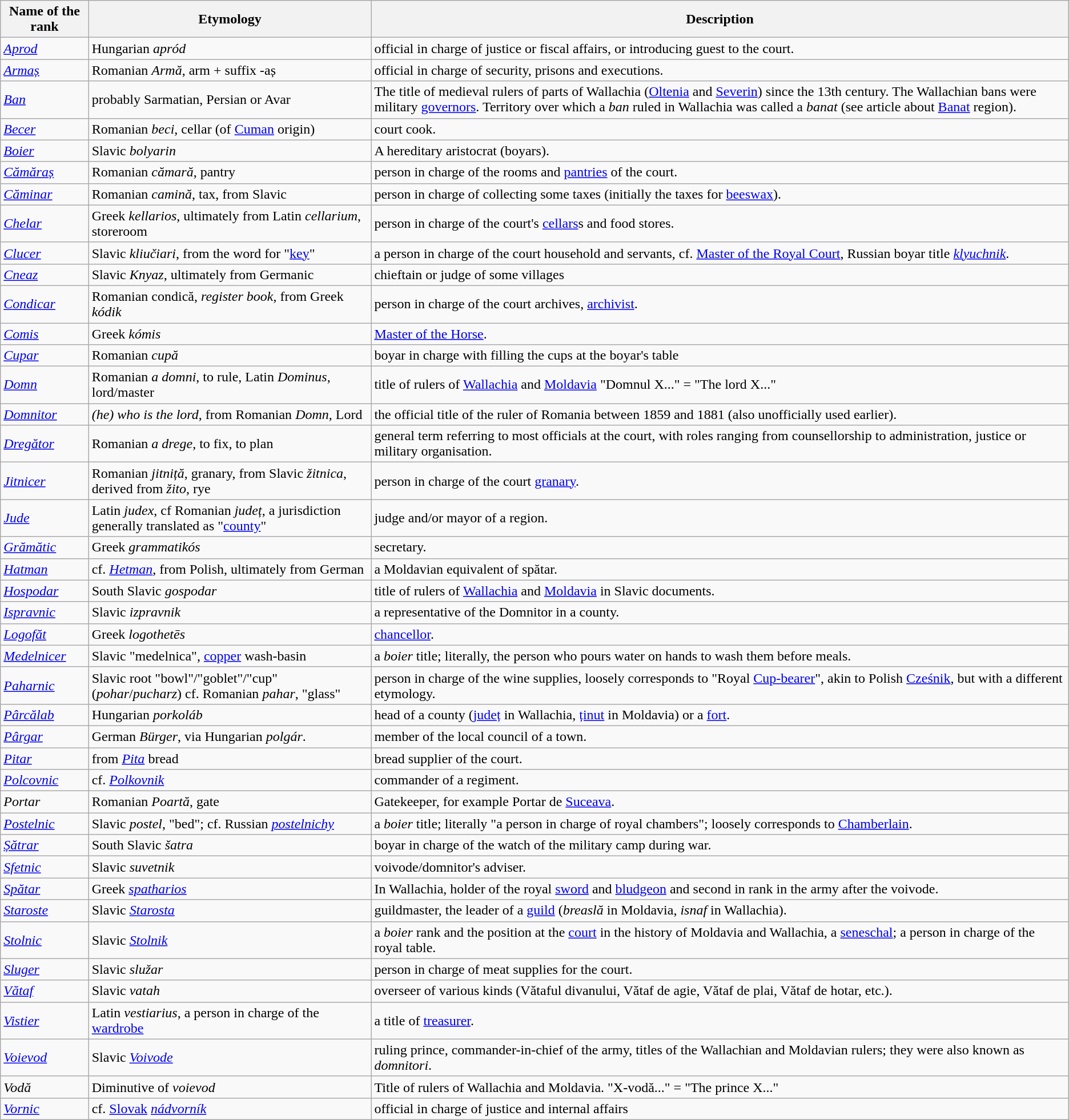<table class="wikitable">
<tr>
<th>Name of the rank</th>
<th>Etymology</th>
<th>Description</th>
</tr>
<tr>
<td><em><a href='#'>Aprod</a></em></td>
<td>Hungarian <em>apród</em></td>
<td>official in charge of justice or fiscal affairs, or introducing guest to the court.</td>
</tr>
<tr>
<td><em><a href='#'>Armaș</a></em></td>
<td>Romanian <em>Armă</em>, arm + suffix -aș</td>
<td>official in charge of security, prisons and executions.</td>
</tr>
<tr>
<td><em><a href='#'>Ban</a></em></td>
<td>probably Sarmatian, Persian or Avar</td>
<td>The title of medieval rulers of parts of Wallachia (<a href='#'>Oltenia</a> and <a href='#'>Severin</a>) since the 13th century. The Wallachian bans were military <a href='#'>governors</a>. Territory over which a <em>ban</em> ruled in Wallachia was called a <em>banat</em> (see article about <a href='#'>Banat</a> region).</td>
</tr>
<tr>
<td><em><a href='#'>Becer</a></em></td>
<td>Romanian <em>beci</em>, cellar (of <a href='#'>Cuman</a> origin)</td>
<td>court cook.</td>
</tr>
<tr>
<td><em><a href='#'>Boier</a></em></td>
<td>Slavic <em>bolyarin</em></td>
<td>A hereditary aristocrat (boyars).</td>
</tr>
<tr>
<td><em><a href='#'>Cămăraș</a></em></td>
<td>Romanian <em>cămară</em>, pantry</td>
<td>person in charge of the rooms and <a href='#'>pantries</a> of the court.</td>
</tr>
<tr>
<td><em><a href='#'>Căminar</a></em></td>
<td>Romanian <em>camină</em>, tax, from Slavic</td>
<td>person in charge of collecting some taxes (initially the taxes for <a href='#'>beeswax</a>).</td>
</tr>
<tr>
<td><em><a href='#'>Chelar</a></em></td>
<td>Greek <em>kellarios</em>, ultimately from Latin <em>cellarium</em>, storeroom</td>
<td>person in charge of the court's <a href='#'>cellars</a>s and food stores.</td>
</tr>
<tr>
<td><em><a href='#'>Clucer</a></em></td>
<td>Slavic <em>kliučiari</em>, from the word for "<a href='#'>key</a>"</td>
<td>a person in charge of the court household and servants, cf. <a href='#'>Master of the Royal Court</a>, Russian boyar title <em><a href='#'>klyuchnik</a></em>.</td>
</tr>
<tr>
<td><em><a href='#'>Cneaz</a></em></td>
<td>Slavic <em>Knyaz</em>, ultimately from Germanic</td>
<td>chieftain or judge of some villages</td>
</tr>
<tr>
<td><em><a href='#'>Condicar</a></em></td>
<td>Romanian condică, <em>register book</em>, from Greek <em>kódik</em></td>
<td>person in charge of the court archives, <a href='#'>archivist</a>.</td>
</tr>
<tr>
<td><em><a href='#'>Comis</a></em></td>
<td>Greek <em>kómis</em></td>
<td><a href='#'>Master of the Horse</a>.</td>
</tr>
<tr>
<td><em><a href='#'>Cupar</a></em></td>
<td>Romanian <em>cupă</em></td>
<td>boyar in charge with filling the cups at the boyar's table</td>
</tr>
<tr>
<td><em><a href='#'>Domn</a></em></td>
<td>Romanian <em>a domni</em>, to rule, Latin <em>Dominus</em>, lord/master</td>
<td>title of rulers of <a href='#'>Wallachia</a> and <a href='#'>Moldavia</a> "Domnul X..." = "The lord X..."</td>
</tr>
<tr>
<td><em><a href='#'>Domnitor</a></em></td>
<td><em>(he) who is the lord</em>, from Romanian <em>Domn</em>, Lord</td>
<td>the official title of the ruler of Romania between 1859 and 1881 (also unofficially used earlier).</td>
</tr>
<tr>
<td><em><a href='#'>Dregător</a></em></td>
<td>Romanian <em>a drege</em>, to fix, to plan</td>
<td>general term referring to most officials at the court, with roles ranging from counsellorship to administration, justice or military organisation.</td>
</tr>
<tr>
<td><em><a href='#'>Jitnicer</a></em></td>
<td>Romanian <em>jitniță</em>, granary, from Slavic <em>žitnica</em>, derived from <em>žito</em>, rye</td>
<td>person in charge of the court <a href='#'>granary</a>.</td>
</tr>
<tr>
<td><em><a href='#'>Jude</a></em></td>
<td>Latin <em>judex</em>, cf Romanian <em>județ</em>, a jurisdiction generally translated as "<a href='#'>county</a>"</td>
<td>judge and/or mayor of a region.</td>
</tr>
<tr>
<td><em><a href='#'>Grămătic</a></em></td>
<td>Greek <em>grammatikós</em></td>
<td>secretary.</td>
</tr>
<tr>
<td><em><a href='#'>Hatman</a></em></td>
<td>cf. <em><a href='#'>Hetman</a></em>, from Polish, ultimately from German</td>
<td>a Moldavian equivalent of spătar.</td>
</tr>
<tr>
<td><em><a href='#'>Hospodar</a></em></td>
<td>South Slavic <em>gospodar</em></td>
<td>title of rulers of <a href='#'>Wallachia</a> and <a href='#'>Moldavia</a> in Slavic documents.</td>
</tr>
<tr>
<td><em><a href='#'>Ispravnic</a></em></td>
<td>Slavic <em>izpravnik</em></td>
<td>a representative of the Domnitor in a county.</td>
</tr>
<tr>
<td><em><a href='#'>Logofăt</a></em></td>
<td>Greek <em>logothetēs</em></td>
<td><a href='#'>chancellor</a>.</td>
</tr>
<tr>
<td><em><a href='#'>Medelnicer</a></em></td>
<td>Slavic "medelnica", <a href='#'>copper</a> wash-basin</td>
<td>a <em>boier</em> title; literally, the person who pours water on hands to wash them before meals.</td>
</tr>
<tr>
<td><em><a href='#'>Paharnic</a></em></td>
<td>Slavic root "bowl"/"goblet"/"cup" (<em>pohar</em>/<em>pucharz</em>)  cf. Romanian <em>pahar</em>, "glass"</td>
<td>person in charge of the wine supplies, loosely corresponds to "Royal <a href='#'>Cup-bearer</a>", akin to Polish <a href='#'>Cześnik</a>, but with a different etymology.</td>
</tr>
<tr>
<td><em><a href='#'>Pârcălab</a></em></td>
<td>Hungarian <em>porkoláb</em></td>
<td>head of a county (<a href='#'>județ</a> in Wallachia, <a href='#'>ținut</a> in Moldavia) or a <a href='#'>fort</a>.</td>
</tr>
<tr>
<td><em><a href='#'>Pârgar</a></em></td>
<td>German <em>Bürger</em>, via Hungarian <em>polgár</em>.</td>
<td>member of the local council of a town.</td>
</tr>
<tr>
<td><em><a href='#'>Pitar</a></em></td>
<td>from <em><a href='#'>Pita</a></em> bread</td>
<td>bread supplier of the court.</td>
</tr>
<tr>
<td><em><a href='#'>Polcovnic</a></em></td>
<td>cf. <em><a href='#'>Polkovnik</a></em></td>
<td>commander of a regiment.</td>
</tr>
<tr>
<td><em>Portar</em></td>
<td>Romanian <em>Poartă</em>, gate</td>
<td>Gatekeeper, for example Portar de <a href='#'>Suceava</a>.</td>
</tr>
<tr>
<td><em><a href='#'>Postelnic</a></em></td>
<td>Slavic <em>postel</em>, "bed"; cf. Russian <em><a href='#'>postelnichy</a></em></td>
<td>a <em>boier</em> title; literally "a person in charge of royal chambers"; loosely corresponds to <a href='#'>Chamberlain</a>.</td>
</tr>
<tr>
<td><em><a href='#'>Șătrar</a></em></td>
<td>South Slavic <em>šatra</em></td>
<td>boyar in charge of the watch of the military camp during war.</td>
</tr>
<tr>
<td><em><a href='#'>Sfetnic</a></em></td>
<td>Slavic <em>suvetnik</em></td>
<td>voivode/domnitor's adviser.</td>
</tr>
<tr>
<td><em><a href='#'>Spătar</a></em></td>
<td>Greek <em><a href='#'>spatharios</a></em></td>
<td>In Wallachia, holder of the royal <a href='#'>sword</a> and <a href='#'>bludgeon</a> and second in rank in the army after the voivode.</td>
</tr>
<tr>
<td><em><a href='#'>Staroste</a></em></td>
<td>Slavic <em><a href='#'>Starosta</a></em></td>
<td>guildmaster, the leader of a <a href='#'>guild</a> (<em>breaslă</em> in Moldavia, <em>isnaf</em> in Wallachia).</td>
</tr>
<tr>
<td><em><a href='#'>Stolnic</a></em></td>
<td>Slavic <em><a href='#'>Stolnik</a></em></td>
<td>a <em>boier</em> rank and the position at the <a href='#'>court</a> in the history of  Moldavia and Wallachia, a <a href='#'>seneschal</a>; a person in charge of the royal table.</td>
</tr>
<tr>
<td><em><a href='#'>Sluger</a></em></td>
<td>Slavic <em>služar</em></td>
<td>person in charge of meat supplies for the court.</td>
</tr>
<tr>
<td><em><a href='#'>Vătaf</a></em></td>
<td>Slavic <em>vatah</em></td>
<td>overseer of various kinds (Vătaful divanului, Vătaf de agie, Vătaf de plai, Vătaf de hotar, etc.).</td>
</tr>
<tr>
<td><em><a href='#'>Vistier</a></em></td>
<td>Latin <em>vestiarius</em>, a person in charge of the <a href='#'>wardrobe</a></td>
<td>a title of <a href='#'>treasurer</a>.</td>
</tr>
<tr>
<td><em><a href='#'>Voievod</a></em></td>
<td>Slavic <em><a href='#'>Voivode</a></em></td>
<td>ruling prince, commander-in-chief of the army, titles of the Wallachian and Moldavian rulers; they were also known as <em>domnitori</em>.</td>
</tr>
<tr>
<td><em>Vodă</em></td>
<td>Diminutive of <em>voievod</em></td>
<td>Title of rulers of Wallachia and Moldavia. "X-vodă..." = "The prince X..."</td>
</tr>
<tr>
<td><em><a href='#'>Vornic</a></em></td>
<td>cf. <a href='#'>Slovak</a> <em><a href='#'>nádvorník</a></em></td>
<td>official in charge of justice and internal affairs </td>
</tr>
</table>
